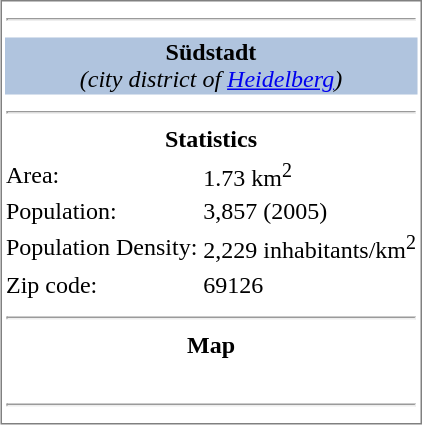<table border="0" align = "right" frame="box">
<tr>
<td colspan="2" align="center"><hr></td>
</tr>
<tr bgcolor="lightsteelblue">
<td colspan="2" align="center"><strong>Südstadt</strong><br><em>(city district of <a href='#'>Heidelberg</a>)</em></td>
</tr>
<tr>
<th colspan="2" align="center"><hr><strong>Statistics</strong></th>
</tr>
<tr>
<td>Area:</td>
<td>1.73 km<sup>2</sup></td>
</tr>
<tr>
<td>Population:</td>
<td>3,857 (2005)</td>
</tr>
<tr>
<td>Population Density:</td>
<td>2,229 inhabitants/km<sup>2</sup></td>
</tr>
<tr>
<td>Zip code:</td>
<td>69126</td>
</tr>
<tr>
<th colspan="2" align="center"><hr><strong>Map</strong></th>
</tr>
<tr>
<td colspan="2"><br><hr></td>
</tr>
</table>
